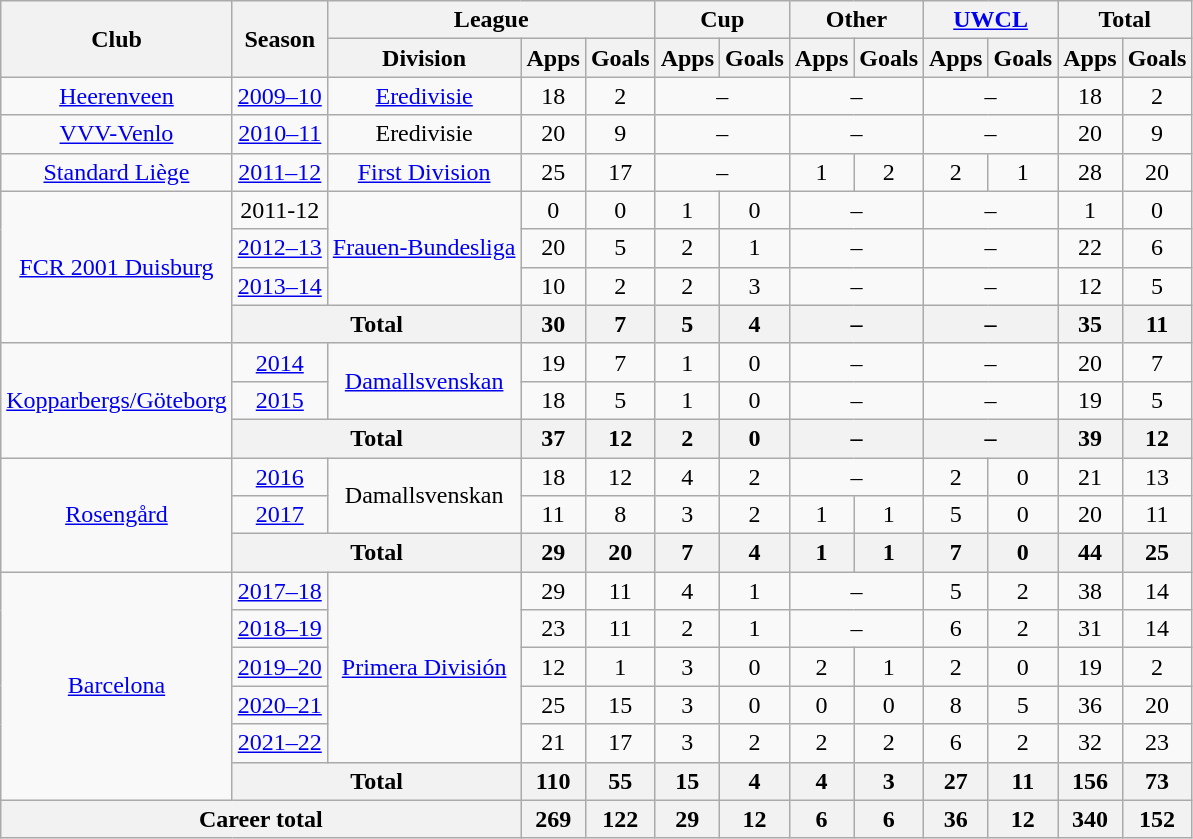<table class="wikitable" style="text-align:center">
<tr>
<th rowspan="2">Club</th>
<th rowspan="2">Season</th>
<th colspan="3">League</th>
<th colspan="2">Cup</th>
<th colspan="2">Other</th>
<th colspan="2"><a href='#'>UWCL</a></th>
<th colspan="2">Total</th>
</tr>
<tr>
<th>Division</th>
<th>Apps</th>
<th>Goals</th>
<th>Apps</th>
<th>Goals</th>
<th>Apps</th>
<th>Goals</th>
<th>Apps</th>
<th>Goals</th>
<th>Apps</th>
<th>Goals</th>
</tr>
<tr>
<td><a href='#'>Heerenveen</a></td>
<td><a href='#'>2009–10</a></td>
<td><a href='#'>Eredivisie</a></td>
<td>18</td>
<td>2</td>
<td colspan="2">–</td>
<td colspan="2">–</td>
<td colspan="2">–</td>
<td>18</td>
<td>2</td>
</tr>
<tr>
<td><a href='#'>VVV-Venlo</a></td>
<td><a href='#'>2010–11</a></td>
<td>Eredivisie</td>
<td>20</td>
<td>9</td>
<td colspan="2">–</td>
<td colspan="2">–</td>
<td colspan="2">–</td>
<td>20</td>
<td>9</td>
</tr>
<tr>
<td><a href='#'>Standard Liège</a></td>
<td><a href='#'>2011–12</a></td>
<td><a href='#'>First Division</a></td>
<td>25</td>
<td>17</td>
<td colspan="2">–</td>
<td>1</td>
<td>2</td>
<td>2</td>
<td>1</td>
<td>28</td>
<td>20</td>
</tr>
<tr>
<td rowspan="4"><a href='#'>FCR 2001 Duisburg</a></td>
<td>2011-12</td>
<td rowspan="3"><a href='#'>Frauen-Bundesliga</a></td>
<td>0</td>
<td>0</td>
<td>1</td>
<td>0</td>
<td colspan="2">–</td>
<td colspan="2">–</td>
<td>1</td>
<td>0</td>
</tr>
<tr>
<td><a href='#'>2012–13</a></td>
<td>20</td>
<td>5</td>
<td>2</td>
<td>1</td>
<td colspan="2">–</td>
<td colspan="2">–</td>
<td>22</td>
<td>6</td>
</tr>
<tr>
<td><a href='#'>2013–14</a></td>
<td>10</td>
<td>2</td>
<td>2</td>
<td>3</td>
<td colspan="2">–</td>
<td colspan="2">–</td>
<td>12</td>
<td>5</td>
</tr>
<tr>
<th colspan="2">Total</th>
<th>30</th>
<th>7</th>
<th>5</th>
<th>4</th>
<th colspan="2">–</th>
<th colspan="2">–</th>
<th>35</th>
<th>11</th>
</tr>
<tr>
<td rowspan="3"><a href='#'>Kopparbergs/Göteborg</a></td>
<td><a href='#'>2014</a></td>
<td rowspan="2"><a href='#'>Damallsvenskan</a></td>
<td>19</td>
<td>7</td>
<td>1</td>
<td>0</td>
<td colspan="2">–</td>
<td colspan="2">–</td>
<td>20</td>
<td>7</td>
</tr>
<tr>
<td><a href='#'>2015</a></td>
<td>18</td>
<td>5</td>
<td>1</td>
<td>0</td>
<td colspan="2">–</td>
<td colspan="2">–</td>
<td>19</td>
<td>5</td>
</tr>
<tr>
<th colspan="2">Total</th>
<th>37</th>
<th>12</th>
<th>2</th>
<th>0</th>
<th colspan="2">–</th>
<th colspan="2">–</th>
<th>39</th>
<th>12</th>
</tr>
<tr>
<td rowspan="3"><a href='#'>Rosengård</a></td>
<td><a href='#'>2016</a></td>
<td rowspan="2">Damallsvenskan</td>
<td>18</td>
<td>12</td>
<td>4</td>
<td>2</td>
<td colspan="2">–</td>
<td>2</td>
<td>0</td>
<td>21</td>
<td>13</td>
</tr>
<tr>
<td><a href='#'>2017</a></td>
<td>11</td>
<td>8</td>
<td>3</td>
<td>2</td>
<td>1</td>
<td>1</td>
<td>5</td>
<td>0</td>
<td>20</td>
<td>11</td>
</tr>
<tr>
<th colspan="2">Total</th>
<th>29</th>
<th>20</th>
<th>7</th>
<th>4</th>
<th>1</th>
<th>1</th>
<th>7</th>
<th>0</th>
<th>44</th>
<th>25</th>
</tr>
<tr>
<td rowspan="6"><a href='#'>Barcelona</a></td>
<td><a href='#'>2017–18</a></td>
<td rowspan="5"><a href='#'>Primera División</a></td>
<td>29</td>
<td>11</td>
<td>4</td>
<td>1</td>
<td colspan="2">–</td>
<td>5</td>
<td>2</td>
<td>38</td>
<td>14</td>
</tr>
<tr>
<td><a href='#'>2018–19</a></td>
<td>23</td>
<td>11</td>
<td>2</td>
<td>1</td>
<td colspan="2">–</td>
<td>6</td>
<td>2</td>
<td>31</td>
<td>14</td>
</tr>
<tr>
<td><a href='#'>2019–20</a></td>
<td>12</td>
<td>1</td>
<td>3</td>
<td>0</td>
<td>2</td>
<td>1</td>
<td>2</td>
<td>0</td>
<td>19</td>
<td>2</td>
</tr>
<tr>
<td><a href='#'>2020–21</a></td>
<td>25</td>
<td>15</td>
<td>3</td>
<td>0</td>
<td>0</td>
<td>0</td>
<td>8</td>
<td>5</td>
<td>36</td>
<td>20</td>
</tr>
<tr>
<td><a href='#'>2021–22</a></td>
<td>21</td>
<td>17</td>
<td>3</td>
<td>2</td>
<td>2</td>
<td>2</td>
<td>6</td>
<td>2</td>
<td>32</td>
<td>23</td>
</tr>
<tr>
<th colspan="2">Total</th>
<th>110</th>
<th>55</th>
<th>15</th>
<th>4</th>
<th>4</th>
<th>3</th>
<th>27</th>
<th>11</th>
<th>156</th>
<th>73</th>
</tr>
<tr>
<th colspan="3">Career total</th>
<th>269</th>
<th>122</th>
<th>29</th>
<th>12</th>
<th>6</th>
<th>6</th>
<th>36</th>
<th>12</th>
<th>340</th>
<th>152</th>
</tr>
</table>
